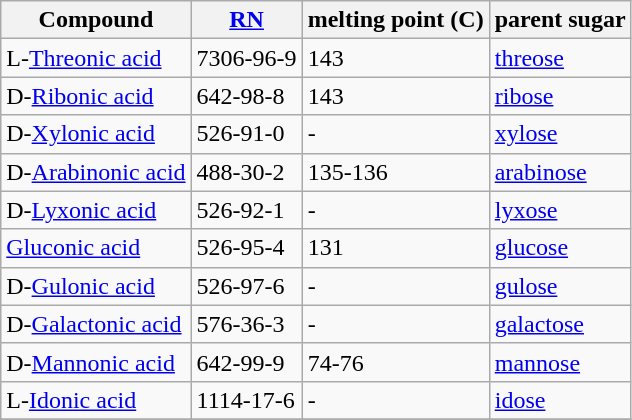<table class="wikitable">
<tr>
<th>Compound</th>
<th><a href='#'>RN</a></th>
<th>melting point (C)</th>
<th>parent sugar</th>
</tr>
<tr>
<td>L-<a href='#'>Threonic acid</a></td>
<td>7306-96-9</td>
<td>143</td>
<td><a href='#'>threose</a></td>
</tr>
<tr>
<td>D-<a href='#'>Ribonic acid</a></td>
<td>642-98-8</td>
<td>143</td>
<td><a href='#'>ribose</a></td>
</tr>
<tr>
<td>D-<a href='#'>Xylonic acid</a></td>
<td>526-91-0</td>
<td>-</td>
<td><a href='#'>xylose</a></td>
</tr>
<tr>
<td>D-<a href='#'>Arabinonic acid</a></td>
<td>488-30-2</td>
<td>135-136</td>
<td><a href='#'>arabinose</a></td>
</tr>
<tr>
<td>D-<a href='#'>Lyxonic acid</a></td>
<td>526-92-1</td>
<td>-</td>
<td><a href='#'>lyxose</a></td>
</tr>
<tr>
<td><a href='#'>Gluconic acid</a></td>
<td>526-95-4</td>
<td>131</td>
<td><a href='#'>glucose</a></td>
</tr>
<tr>
<td>D-<a href='#'>Gulonic acid</a></td>
<td>526-97-6</td>
<td>-</td>
<td><a href='#'>gulose</a></td>
</tr>
<tr>
<td>D-<a href='#'>Galactonic acid</a></td>
<td>576-36-3</td>
<td>-</td>
<td><a href='#'>galactose</a></td>
</tr>
<tr>
<td>D-<a href='#'>Mannonic acid</a></td>
<td>642-99-9</td>
<td>74-76</td>
<td><a href='#'>mannose</a></td>
</tr>
<tr>
<td>L-<a href='#'>Idonic acid</a></td>
<td>1114-17-6</td>
<td>-</td>
<td><a href='#'>idose</a></td>
</tr>
<tr>
</tr>
</table>
